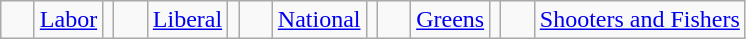<table class="wikitable">
<tr>
<td width=15 > </td>
<td><a href='#'>Labor</a></td>
<td></td>
<td width=15 > </td>
<td><a href='#'>Liberal</a></td>
<td></td>
<td width=15 > </td>
<td><a href='#'>National</a></td>
<td></td>
<td width=15 > </td>
<td><a href='#'>Greens</a></td>
<td></td>
<td width=15 > </td>
<td><a href='#'>Shooters and Fishers</a></td>
</tr>
</table>
